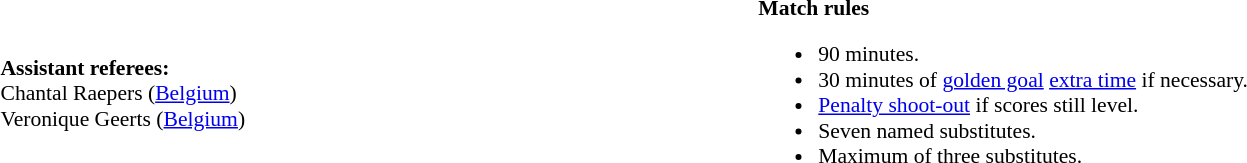<table width=100% style="font-size: 90%">
<tr>
<td><br><strong>Assistant referees:</strong>
<br> Chantal Raepers (<a href='#'>Belgium</a>)
<br> Veronique Geerts (<a href='#'>Belgium</a>)</td>
<td style="width:60%; vertical-align:top;"><br><strong>Match rules</strong><ul><li>90 minutes.</li><li>30 minutes of <a href='#'>golden goal</a> <a href='#'>extra time</a> if necessary.</li><li><a href='#'>Penalty shoot-out</a> if scores still level.</li><li>Seven named substitutes.</li><li>Maximum of three substitutes.</li></ul></td>
</tr>
</table>
